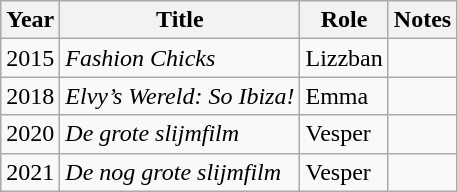<table class="wikitable sortable">
<tr>
<th>Year</th>
<th>Title</th>
<th>Role</th>
<th class="unsortable">Notes</th>
</tr>
<tr>
<td>2015</td>
<td><em>Fashion Chicks</em></td>
<td>Lizzban</td>
<td></td>
</tr>
<tr>
<td>2018</td>
<td><em>Elvy’s Wereld: So Ibiza!</em></td>
<td>Emma</td>
<td></td>
</tr>
<tr>
<td>2020</td>
<td><em>De grote slijmfilm</em></td>
<td>Vesper</td>
<td></td>
</tr>
<tr>
<td>2021</td>
<td><em>De nog grote slijmfilm</em></td>
<td>Vesper</td>
<td></td>
</tr>
</table>
